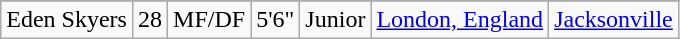<table class="wikitable sortable" style="text-align:center;" border="1">
<tr align=center>
</tr>
<tr>
<td>Eden Skyers</td>
<td>28</td>
<td>MF/DF</td>
<td>5'6"</td>
<td>Junior</td>
<td><a href='#'>London, England</a></td>
<td><a href='#'>Jacksonville</a></td>
</tr>
</table>
